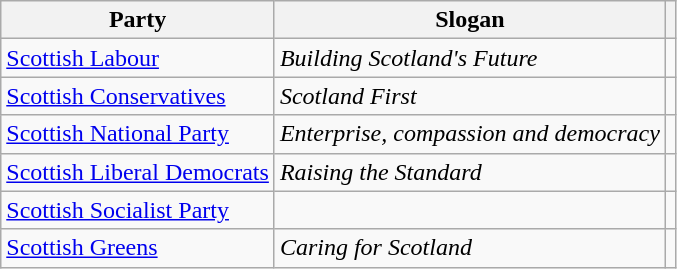<table class="wikitable">
<tr>
<th>Party</th>
<th>Slogan</th>
<th></th>
</tr>
<tr>
<td><a href='#'>Scottish Labour</a></td>
<td><em>Building Scotland's Future</em></td>
<td></td>
</tr>
<tr>
<td><a href='#'>Scottish Conservatives</a></td>
<td><em>Scotland First</em></td>
<td></td>
</tr>
<tr>
<td><a href='#'>Scottish National Party</a></td>
<td><em>Enterprise, compassion and democracy</em></td>
<td></td>
</tr>
<tr>
<td><a href='#'>Scottish Liberal Democrats</a></td>
<td><em>Raising the Standard</em></td>
<td></td>
</tr>
<tr>
<td><a href='#'>Scottish Socialist Party</a></td>
<td></td>
<td></td>
</tr>
<tr>
<td><a href='#'>Scottish Greens</a></td>
<td><em>Caring for Scotland</em></td>
<td></td>
</tr>
</table>
